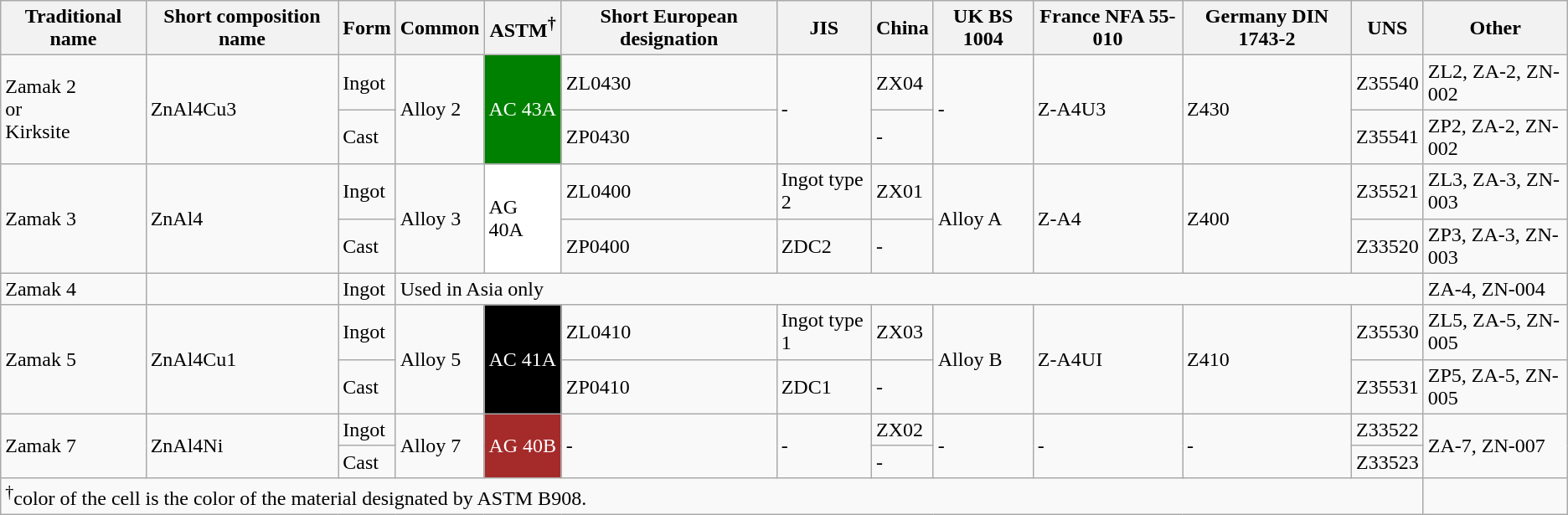<table class="wikitable">
<tr>
<th>Traditional name</th>
<th>Short composition name</th>
<th>Form</th>
<th>Common</th>
<th>ASTM<sup>†</sup></th>
<th>Short European designation</th>
<th>JIS</th>
<th>China</th>
<th>UK BS 1004</th>
<th>France NFA 55-010</th>
<th>Germany DIN 1743-2</th>
<th>UNS</th>
<th>Other</th>
</tr>
<tr>
<td rowspan=2>Zamak 2 <br>or<br>Kirksite</td>
<td rowspan=2>ZnAl4Cu3</td>
<td>Ingot</td>
<td rowspan=2>Alloy 2</td>
<td style="background:green;color:white;" rowspan=2>AC 43A</td>
<td>ZL0430</td>
<td rowspan=2>-</td>
<td>ZX04</td>
<td rowspan=2>-</td>
<td rowspan=2>Z-A4U3</td>
<td rowspan=2>Z430</td>
<td>Z35540</td>
<td>ZL2, ZA-2, ZN-002</td>
</tr>
<tr>
<td>Cast</td>
<td>ZP0430</td>
<td>-</td>
<td>Z35541</td>
<td>ZP2, ZA-2, ZN-002</td>
</tr>
<tr>
<td rowspan=2>Zamak 3</td>
<td rowspan=2>ZnAl4</td>
<td>Ingot</td>
<td rowspan=2>Alloy 3</td>
<td style="background:white" rowspan=2>AG 40A</td>
<td>ZL0400</td>
<td>Ingot type 2</td>
<td>ZX01</td>
<td rowspan=2>Alloy A</td>
<td rowspan=2>Z-A4</td>
<td rowspan=2>Z400</td>
<td>Z35521</td>
<td>ZL3, ZA-3, ZN-003</td>
</tr>
<tr>
<td>Cast</td>
<td>ZP0400</td>
<td>ZDC2</td>
<td>-</td>
<td>Z33520</td>
<td>ZP3, ZA-3, ZN-003</td>
</tr>
<tr>
<td>Zamak 4</td>
<td></td>
<td>Ingot</td>
<td colspan=9>Used in Asia only</td>
<td>ZA-4, ZN-004</td>
</tr>
<tr>
<td rowspan=2>Zamak 5</td>
<td rowspan=2>ZnAl4Cu1</td>
<td>Ingot</td>
<td rowspan=2>Alloy 5</td>
<td style="background:black; color:white" rowspan=2>AC 41A</td>
<td>ZL0410</td>
<td>Ingot type 1</td>
<td>ZX03</td>
<td rowspan=2>Alloy B</td>
<td rowspan=2>Z-A4UI</td>
<td rowspan=2>Z410</td>
<td>Z35530</td>
<td>ZL5, ZA-5, ZN-005</td>
</tr>
<tr>
<td>Cast</td>
<td>ZP0410</td>
<td>ZDC1</td>
<td>-</td>
<td>Z35531</td>
<td>ZP5, ZA-5, ZN-005</td>
</tr>
<tr>
<td rowspan=2>Zamak 7</td>
<td rowspan=2>ZnAl4Ni</td>
<td>Ingot</td>
<td rowspan=2>Alloy 7</td>
<td style="background:brown;color:white;" rowspan=2>AG 40B</td>
<td rowspan=2>-</td>
<td rowspan=2>-</td>
<td>ZX02</td>
<td rowspan=2>-</td>
<td rowspan=2>-</td>
<td rowspan=2>-</td>
<td>Z33522</td>
<td rowspan=2>ZA-7, ZN-007</td>
</tr>
<tr>
<td>Cast</td>
<td>-</td>
<td>Z33523</td>
</tr>
<tr>
<td colspan=12><sup>†</sup>color of the cell is the color of the material designated by ASTM B908.</td>
</tr>
</table>
